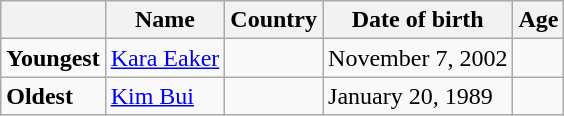<table class="wikitable">
<tr>
<th></th>
<th><strong>Name</strong></th>
<th><strong>Country</strong></th>
<th><strong>Date of birth</strong></th>
<th><strong>Age</strong></th>
</tr>
<tr>
<td><strong>Youngest</strong></td>
<td><a href='#'>Kara Eaker</a></td>
<td></td>
<td>November 7, 2002</td>
<td></td>
</tr>
<tr>
<td><strong>Oldest</strong></td>
<td><a href='#'>Kim Bui</a></td>
<td></td>
<td>January 20, 1989</td>
<td></td>
</tr>
</table>
